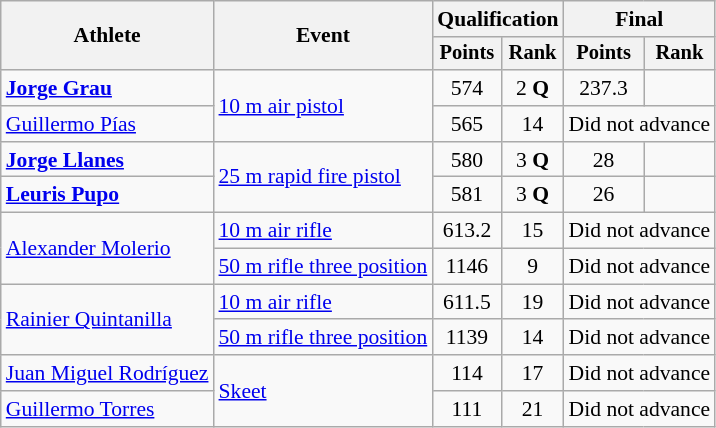<table class=wikitable style=font-size:90%;text-align:center>
<tr>
<th rowspan=2>Athlete</th>
<th rowspan=2>Event</th>
<th colspan=2>Qualification</th>
<th colspan=2>Final</th>
</tr>
<tr style=font-size:95%>
<th>Points</th>
<th>Rank</th>
<th>Points</th>
<th>Rank</th>
</tr>
<tr>
<td align=left><strong><a href='#'>Jorge Grau</a></strong></td>
<td align=left rowspan=2><a href='#'>10 m air pistol</a></td>
<td>574</td>
<td>2 <strong>Q</strong></td>
<td>237.3</td>
<td></td>
</tr>
<tr>
<td align=left><a href='#'>Guillermo Pías</a></td>
<td>565</td>
<td>14</td>
<td colspan=2>Did not advance</td>
</tr>
<tr>
<td align=left><strong><a href='#'>Jorge Llanes</a></strong></td>
<td align=left rowspan=2><a href='#'>25 m rapid fire pistol</a></td>
<td>580</td>
<td>3 <strong>Q</strong></td>
<td>28</td>
<td></td>
</tr>
<tr>
<td align=left><strong><a href='#'>Leuris Pupo</a></strong></td>
<td>581</td>
<td>3 <strong>Q</strong></td>
<td>26</td>
<td></td>
</tr>
<tr>
<td align=left rowspan=2><a href='#'>Alexander Molerio</a></td>
<td align=left><a href='#'>10 m air rifle</a></td>
<td>613.2</td>
<td>15</td>
<td colspan=2>Did not advance</td>
</tr>
<tr>
<td align=left><a href='#'>50 m rifle three position</a></td>
<td>1146</td>
<td>9</td>
<td colspan=2>Did not advance</td>
</tr>
<tr>
<td align=left rowspan=2><a href='#'>Rainier Quintanilla</a></td>
<td align=left><a href='#'>10 m air rifle</a></td>
<td>611.5</td>
<td>19</td>
<td colspan=2>Did not advance</td>
</tr>
<tr>
<td align=left><a href='#'>50 m rifle three position</a></td>
<td>1139</td>
<td>14</td>
<td colspan=2>Did not advance</td>
</tr>
<tr>
<td align=left><a href='#'>Juan Miguel Rodríguez</a></td>
<td align=left rowspan=2><a href='#'>Skeet</a></td>
<td>114</td>
<td>17</td>
<td colspan=2>Did not advance</td>
</tr>
<tr>
<td align=left><a href='#'>Guillermo Torres</a></td>
<td>111</td>
<td>21</td>
<td colspan=2>Did not advance</td>
</tr>
</table>
